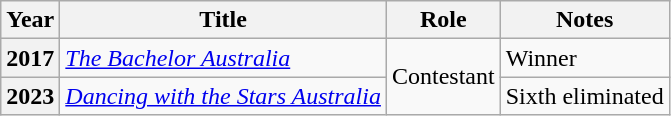<table class="wikitable">
<tr>
<th>Year</th>
<th>Title</th>
<th>Role</th>
<th>Notes</th>
</tr>
<tr>
<th>2017</th>
<td><em><a href='#'>The Bachelor Australia</a></em></td>
<td rowspan="2">Contestant</td>
<td>Winner</td>
</tr>
<tr>
<th>2023</th>
<td><em><a href='#'>Dancing with the Stars Australia</a></em></td>
<td>Sixth eliminated</td>
</tr>
</table>
